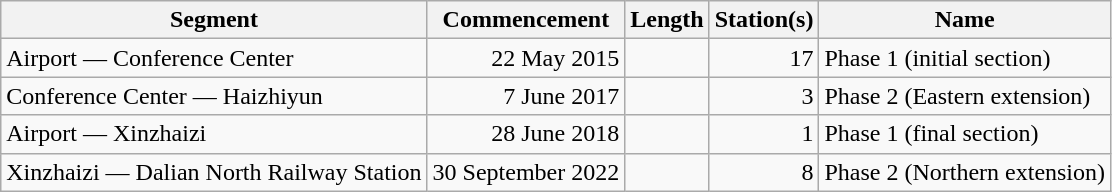<table class="wikitable" style="border-collapse: collapse; text-align: right;">
<tr>
<th>Segment</th>
<th>Commencement</th>
<th>Length</th>
<th>Station(s)</th>
<th>Name</th>
</tr>
<tr>
<td style="text-align: left;">Airport — Conference Center</td>
<td>22 May 2015</td>
<td></td>
<td>17</td>
<td style="text-align: left;">Phase 1 (initial section)</td>
</tr>
<tr>
<td style="text-align: left;">Conference Center — Haizhiyun</td>
<td>7 June 2017</td>
<td></td>
<td>3</td>
<td style="text-align: left;">Phase 2 (Eastern extension)</td>
</tr>
<tr>
<td style="text-align: left;">Airport — Xinzhaizi</td>
<td>28 June 2018</td>
<td></td>
<td>1</td>
<td style="text-align: left;">Phase 1 (final section)</td>
</tr>
<tr>
<td style="text-align: left;">Xinzhaizi — Dalian North Railway Station</td>
<td>30 September 2022</td>
<td></td>
<td>8</td>
<td style="text-align: left;">Phase 2 (Northern extension)</td>
</tr>
</table>
